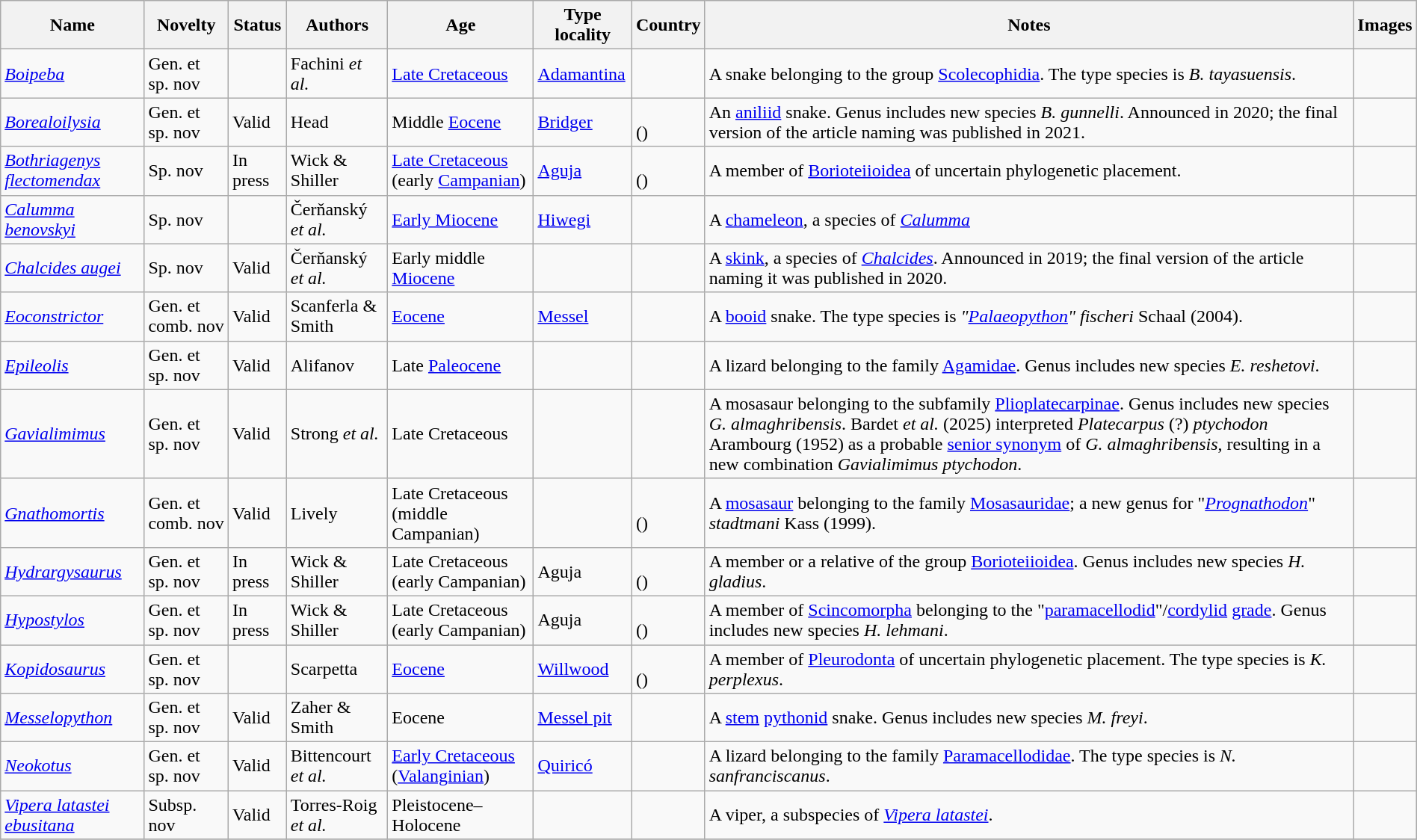<table class="wikitable sortable" align="center" width="100%">
<tr>
<th>Name</th>
<th>Novelty</th>
<th>Status</th>
<th>Authors</th>
<th>Age</th>
<th>Type locality</th>
<th>Country</th>
<th>Notes</th>
<th>Images</th>
</tr>
<tr>
<td><em><a href='#'>Boipeba</a></em></td>
<td>Gen. et sp. nov</td>
<td></td>
<td>Fachini <em>et al.</em></td>
<td><a href='#'>Late Cretaceous</a></td>
<td><a href='#'>Adamantina</a></td>
<td></td>
<td>A snake belonging to the group <a href='#'>Scolecophidia</a>. The type species is <em>B. tayasuensis</em>.</td>
<td></td>
</tr>
<tr>
<td><em><a href='#'>Borealoilysia</a></em></td>
<td>Gen. et sp. nov</td>
<td>Valid</td>
<td>Head</td>
<td>Middle <a href='#'>Eocene</a></td>
<td><a href='#'>Bridger</a></td>
<td><br>()</td>
<td>An <a href='#'>aniliid</a> snake. Genus includes new species <em>B. gunnelli</em>. Announced in 2020; the final version of the article naming was published in 2021.</td>
<td></td>
</tr>
<tr>
<td><em><a href='#'>Bothriagenys flectomendax</a></em></td>
<td>Sp. nov</td>
<td>In press</td>
<td>Wick & Shiller</td>
<td><a href='#'>Late Cretaceous</a> (early <a href='#'>Campanian</a>)</td>
<td><a href='#'>Aguja</a></td>
<td><br>()</td>
<td>A member of <a href='#'>Borioteiioidea</a> of uncertain phylogenetic placement.</td>
<td></td>
</tr>
<tr>
<td><em><a href='#'>Calumma benovskyi</a></em></td>
<td>Sp. nov</td>
<td></td>
<td>Čerňanský <em>et al.</em></td>
<td><a href='#'>Early Miocene</a></td>
<td><a href='#'>Hiwegi</a></td>
<td></td>
<td>A <a href='#'>chameleon</a>, a species of <em><a href='#'>Calumma</a></em></td>
<td></td>
</tr>
<tr>
<td><em><a href='#'>Chalcides augei</a></em></td>
<td>Sp. nov</td>
<td>Valid</td>
<td>Čerňanský <em>et al.</em></td>
<td>Early middle <a href='#'>Miocene</a></td>
<td></td>
<td></td>
<td>A <a href='#'>skink</a>, a species of <em><a href='#'>Chalcides</a></em>. Announced in 2019; the final version of the article naming it was published in 2020.</td>
<td></td>
</tr>
<tr>
<td><em><a href='#'>Eoconstrictor</a></em></td>
<td>Gen. et comb. nov</td>
<td>Valid</td>
<td>Scanferla & Smith</td>
<td><a href='#'>Eocene</a></td>
<td><a href='#'>Messel</a></td>
<td></td>
<td>A <a href='#'>booid</a> snake. The type species is <em>"<a href='#'>Palaeopython</a>" fischeri</em> Schaal (2004).</td>
<td></td>
</tr>
<tr>
<td><em><a href='#'>Epileolis</a></em></td>
<td>Gen. et sp. nov</td>
<td>Valid</td>
<td>Alifanov</td>
<td>Late <a href='#'>Paleocene</a></td>
<td></td>
<td></td>
<td>A lizard belonging to the family <a href='#'>Agamidae</a>. Genus includes new species <em>E. reshetovi</em>.</td>
<td></td>
</tr>
<tr>
<td><em><a href='#'>Gavialimimus</a></em></td>
<td>Gen. et sp. nov</td>
<td>Valid</td>
<td>Strong <em>et al.</em></td>
<td>Late Cretaceous</td>
<td></td>
<td></td>
<td>A mosasaur belonging to the subfamily <a href='#'>Plioplatecarpinae</a>. Genus includes new species <em>G. almaghribensis</em>. Bardet <em>et al.</em> (2025) interpreted <em>Platecarpus</em> (?) <em>ptychodon</em> Arambourg (1952) as a probable <a href='#'>senior synonym</a> of <em>G. almaghribensis</em>, resulting in a new combination <em>Gavialimimus ptychodon</em>.</td>
<td></td>
</tr>
<tr>
<td><em><a href='#'>Gnathomortis</a></em></td>
<td>Gen. et comb. nov</td>
<td>Valid</td>
<td>Lively</td>
<td>Late Cretaceous (middle Campanian)</td>
<td></td>
<td><br>()</td>
<td>A <a href='#'>mosasaur</a> belonging to the family <a href='#'>Mosasauridae</a>; a new genus for "<em><a href='#'>Prognathodon</a></em>" <em>stadtmani</em> Kass (1999).</td>
<td></td>
</tr>
<tr>
<td><em><a href='#'>Hydrargysaurus</a></em></td>
<td>Gen. et sp. nov</td>
<td>In press</td>
<td>Wick & Shiller</td>
<td>Late Cretaceous (early Campanian)</td>
<td>Aguja</td>
<td><br>()</td>
<td>A member or a relative of the group <a href='#'>Borioteiioidea</a>. Genus includes new species <em>H. gladius</em>.</td>
<td></td>
</tr>
<tr>
<td><em><a href='#'>Hypostylos</a></em></td>
<td>Gen. et sp. nov</td>
<td>In press</td>
<td>Wick & Shiller</td>
<td>Late Cretaceous (early Campanian)</td>
<td>Aguja</td>
<td><br>()</td>
<td>A member of <a href='#'>Scincomorpha</a> belonging to the "<a href='#'>paramacellodid</a>"/<a href='#'>cordylid</a> <a href='#'>grade</a>. Genus includes new species <em>H. lehmani</em>.</td>
<td></td>
</tr>
<tr>
<td><em><a href='#'>Kopidosaurus</a></em></td>
<td>Gen. et sp. nov</td>
<td></td>
<td>Scarpetta</td>
<td><a href='#'>Eocene</a></td>
<td><a href='#'>Willwood</a></td>
<td><br>()</td>
<td>A member of <a href='#'>Pleurodonta</a> of uncertain phylogenetic placement. The type species is <em>K. perplexus</em>.</td>
<td></td>
</tr>
<tr>
<td><em><a href='#'>Messelopython</a></em></td>
<td>Gen. et sp. nov</td>
<td>Valid</td>
<td>Zaher & Smith</td>
<td>Eocene</td>
<td><a href='#'>Messel pit</a></td>
<td></td>
<td>A <a href='#'>stem</a> <a href='#'>pythonid</a> snake. Genus includes new species <em>M. freyi</em>.</td>
<td></td>
</tr>
<tr>
<td><em><a href='#'>Neokotus</a></em></td>
<td>Gen. et sp. nov</td>
<td>Valid</td>
<td>Bittencourt <em>et al.</em></td>
<td><a href='#'>Early Cretaceous</a> (<a href='#'>Valanginian</a>)</td>
<td><a href='#'>Quiricó</a></td>
<td></td>
<td>A lizard belonging to the family <a href='#'>Paramacellodidae</a>. The type species is <em>N. sanfranciscanus</em>.</td>
<td></td>
</tr>
<tr>
<td><em><a href='#'>Vipera latastei ebusitana</a></em></td>
<td>Subsp. nov</td>
<td>Valid</td>
<td>Torres-Roig <em>et al.</em></td>
<td>Pleistocene–Holocene</td>
<td></td>
<td></td>
<td>A viper, a subspecies of <em><a href='#'>Vipera latastei</a></em>.</td>
<td></td>
</tr>
<tr>
</tr>
</table>
